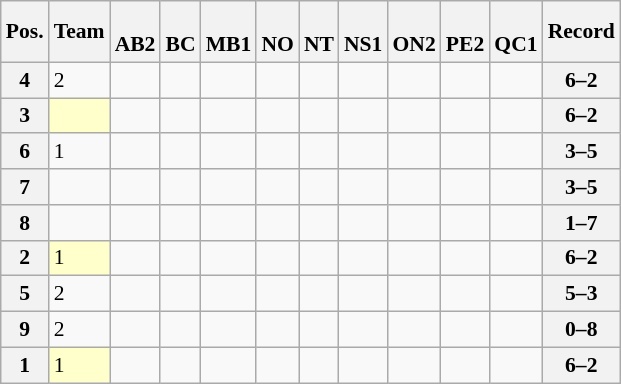<table class="wikitable sortable nowrap" style="text-align:center; font-size:0.9em;">
<tr>
<th>Pos.</th>
<th>Team</th>
<th><br>AB2</th>
<th><br>BC</th>
<th><br>MB1</th>
<th><br>NO</th>
<th><br>NT</th>
<th><br>NS1</th>
<th><br>ON2</th>
<th><br>PE2</th>
<th><br>QC1</th>
<th>Record</th>
</tr>
<tr>
<th>4</th>
<td style="text-align:left;"> 2</td>
<td></td>
<td></td>
<td></td>
<td></td>
<td></td>
<td></td>
<td></td>
<td></td>
<td></td>
<th>6–2</th>
</tr>
<tr>
<th>3</th>
<td style="text-align:left; background:#ffffcc;"></td>
<td></td>
<td></td>
<td></td>
<td></td>
<td></td>
<td></td>
<td></td>
<td></td>
<td></td>
<th>6–2</th>
</tr>
<tr>
<th>6</th>
<td style="text-align:left;"> 1</td>
<td></td>
<td></td>
<td></td>
<td></td>
<td></td>
<td></td>
<td></td>
<td></td>
<td></td>
<th>3–5</th>
</tr>
<tr>
<th>7</th>
<td style="text-align:left;"></td>
<td></td>
<td></td>
<td></td>
<td></td>
<td></td>
<td></td>
<td></td>
<td></td>
<td></td>
<th>3–5</th>
</tr>
<tr>
<th>8</th>
<td style="text-align:left;"></td>
<td></td>
<td></td>
<td></td>
<td></td>
<td></td>
<td></td>
<td></td>
<td></td>
<td></td>
<th>1–7</th>
</tr>
<tr>
<th>2</th>
<td style="text-align:left; background:#ffffcc;"> 1</td>
<td></td>
<td></td>
<td></td>
<td></td>
<td></td>
<td></td>
<td></td>
<td></td>
<td></td>
<th>6–2</th>
</tr>
<tr>
<th>5</th>
<td style="text-align:left;"> 2</td>
<td></td>
<td></td>
<td></td>
<td></td>
<td></td>
<td></td>
<td></td>
<td></td>
<td></td>
<th>5–3</th>
</tr>
<tr>
<th>9</th>
<td style="text-align:left;"> 2</td>
<td></td>
<td></td>
<td></td>
<td></td>
<td></td>
<td></td>
<td></td>
<td></td>
<td></td>
<th>0–8</th>
</tr>
<tr>
<th>1</th>
<td style="text-align:left; background:#ffffcc;"> 1</td>
<td></td>
<td></td>
<td></td>
<td></td>
<td></td>
<td></td>
<td></td>
<td></td>
<td></td>
<th>6–2</th>
</tr>
</table>
